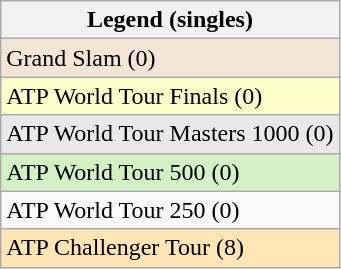<table class="wikitable">
<tr>
<th>Legend (singles)</th>
</tr>
<tr style="background:#f3e6d7;">
<td>Grand Slam (0)</td>
</tr>
<tr bgcolor="ffffcc">
<td>ATP World Tour Finals (0)</td>
</tr>
<tr style="background:#e9e9e9;">
<td>ATP World Tour Masters 1000 (0)</td>
</tr>
<tr style="background:#d4f1c5;">
<td>ATP World Tour 500 (0)</td>
</tr>
<tr>
<td>ATP World Tour 250 (0)</td>
</tr>
<tr bgcolor="moccasin">
<td>ATP Challenger Tour (8)</td>
</tr>
</table>
